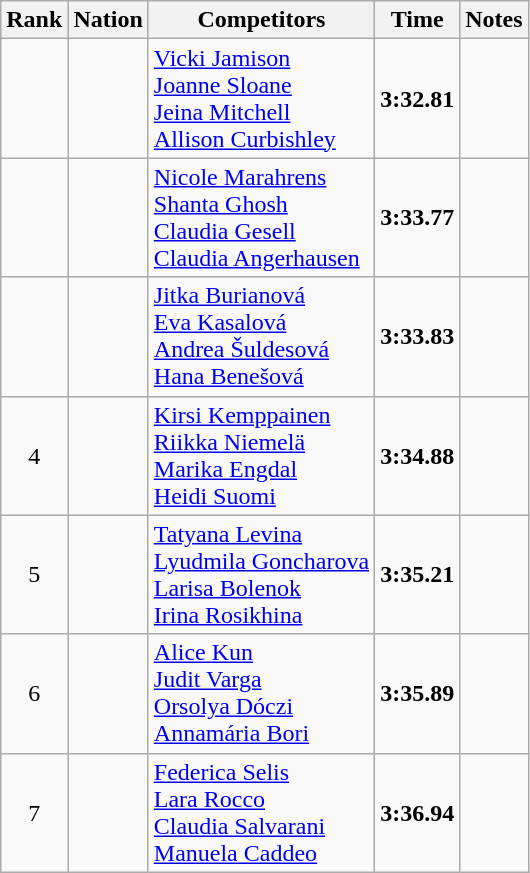<table class="wikitable sortable" style="text-align:center">
<tr>
<th>Rank</th>
<th>Nation</th>
<th>Competitors</th>
<th>Time</th>
<th>Notes</th>
</tr>
<tr>
<td></td>
<td align=left></td>
<td align=left><a href='#'>Vicki Jamison</a><br><a href='#'>Joanne Sloane</a><br><a href='#'>Jeina Mitchell</a><br><a href='#'>Allison Curbishley</a></td>
<td><strong>3:32.81</strong></td>
<td></td>
</tr>
<tr>
<td></td>
<td align=left></td>
<td align=left><a href='#'>Nicole Marahrens</a><br><a href='#'>Shanta Ghosh</a><br><a href='#'>Claudia Gesell</a><br><a href='#'>Claudia Angerhausen</a></td>
<td><strong>3:33.77</strong></td>
<td></td>
</tr>
<tr>
<td></td>
<td align=left></td>
<td align=left><a href='#'>Jitka Burianová</a><br><a href='#'>Eva Kasalová</a><br><a href='#'>Andrea Šuldesová</a><br><a href='#'>Hana Benešová</a></td>
<td><strong>3:33.83</strong></td>
<td></td>
</tr>
<tr>
<td>4</td>
<td align=left></td>
<td align=left><a href='#'>Kirsi Kemppainen</a><br><a href='#'>Riikka Niemelä</a><br><a href='#'>Marika Engdal</a><br><a href='#'>Heidi Suomi</a></td>
<td><strong>3:34.88</strong></td>
<td></td>
</tr>
<tr>
<td>5</td>
<td align=left></td>
<td align=left><a href='#'>Tatyana Levina</a><br><a href='#'>Lyudmila Goncharova</a><br><a href='#'>Larisa Bolenok</a><br><a href='#'>Irina Rosikhina</a></td>
<td><strong>3:35.21</strong></td>
<td></td>
</tr>
<tr>
<td>6</td>
<td align=left></td>
<td align=left><a href='#'>Alice Kun</a><br><a href='#'>Judit Varga</a><br><a href='#'>Orsolya Dóczi</a><br><a href='#'>Annamária Bori</a></td>
<td><strong>3:35.89</strong></td>
<td></td>
</tr>
<tr>
<td>7</td>
<td align=left></td>
<td align=left><a href='#'>Federica Selis</a><br><a href='#'>Lara Rocco</a><br><a href='#'>Claudia Salvarani</a><br><a href='#'>Manuela Caddeo</a></td>
<td><strong>3:36.94</strong></td>
<td></td>
</tr>
</table>
